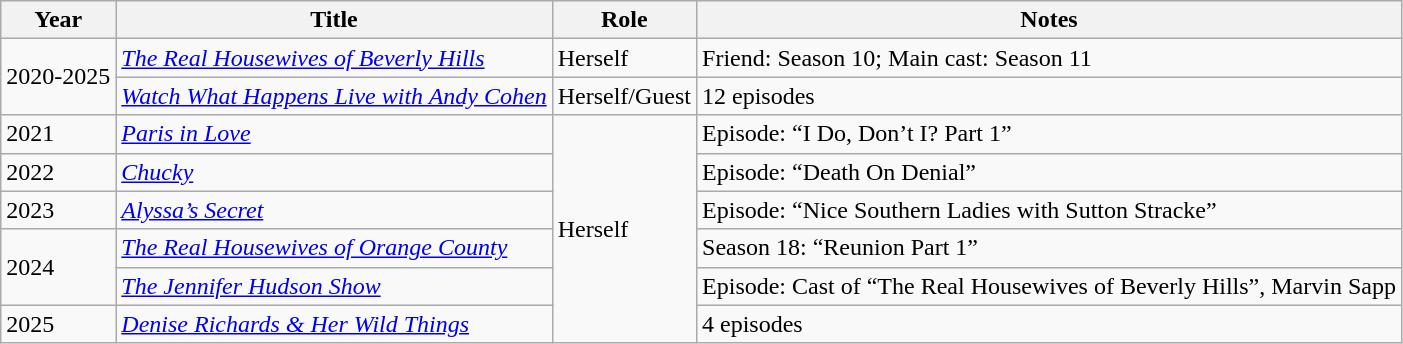<table class="wikitable">
<tr>
<th>Year</th>
<th>Title</th>
<th>Role</th>
<th>Notes</th>
</tr>
<tr>
<td rowspan="2">2020-2025</td>
<td><em><a href='#'>The Real Housewives of Beverly Hills</a></em></td>
<td>Herself</td>
<td>Friend: Season 10; Main cast: Season 11</td>
</tr>
<tr>
<td><em><a href='#'>Watch What Happens Live with Andy Cohen</a></em></td>
<td>Herself/Guest</td>
<td>12 episodes</td>
</tr>
<tr>
<td>2021</td>
<td><em><a href='#'>Paris in Love</a></em></td>
<td rowspan="6">Herself</td>
<td>Episode: “I Do, Don’t I? Part 1”</td>
</tr>
<tr>
<td>2022</td>
<td><em><a href='#'>Chucky</a></em></td>
<td>Episode: “Death On Denial”</td>
</tr>
<tr>
<td>2023</td>
<td><em><a href='#'>Alyssa’s Secret</a></em></td>
<td>Episode: “Nice Southern Ladies with Sutton Stracke”</td>
</tr>
<tr>
<td rowspan="2">2024</td>
<td><em><a href='#'>The Real Housewives of Orange County</a></em></td>
<td>Season 18: “Reunion Part 1”</td>
</tr>
<tr>
<td><em><a href='#'>The Jennifer Hudson Show</a></em></td>
<td>Episode: Cast of “The Real Housewives of Beverly Hills”, Marvin Sapp</td>
</tr>
<tr>
<td>2025</td>
<td><em><a href='#'>Denise Richards & Her Wild Things</a></em></td>
<td>4 episodes</td>
</tr>
</table>
